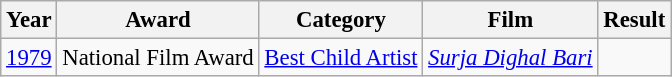<table class="wikitable" style="font-size: 95%;">
<tr>
<th>Year</th>
<th>Award</th>
<th>Category</th>
<th>Film</th>
<th>Result</th>
</tr>
<tr>
<td><a href='#'>1979</a></td>
<td>National Film Award</td>
<td><a href='#'>Best Child Artist</a></td>
<td><em><a href='#'>Surja Dighal Bari</a></em></td>
<td></td>
</tr>
</table>
